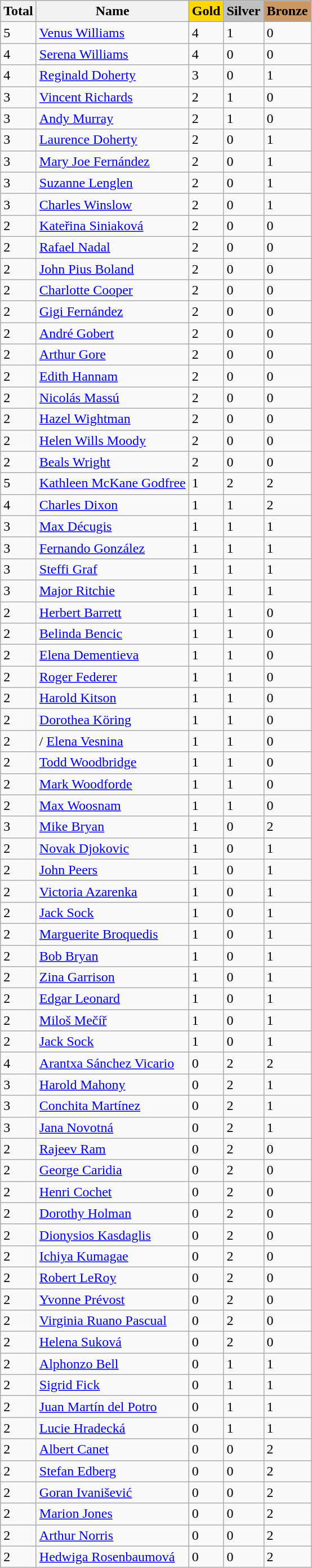<table class="wikitable mw-datatable sortable sticky-table-head defaultcenter col2left">
<tr>
<th>Total</th>
<th>Name</th>
<th style="background-color:gold">Gold</th>
<th style="background-color:silver">Silver</th>
<th style="background-color:#cc9966">Bronze</th>
</tr>
<tr>
<td>5</td>
<td> <a href='#'>Venus Williams</a></td>
<td>4</td>
<td>1</td>
<td>0</td>
</tr>
<tr>
<td>4</td>
<td> <a href='#'>Serena Williams</a></td>
<td>4</td>
<td>0</td>
<td>0</td>
</tr>
<tr>
<td>4</td>
<td> <a href='#'>Reginald Doherty</a></td>
<td>3</td>
<td>0</td>
<td>1</td>
</tr>
<tr>
<td>3</td>
<td> <a href='#'>Vincent Richards</a></td>
<td>2</td>
<td>1</td>
<td>0</td>
</tr>
<tr>
<td>3</td>
<td> <a href='#'>Andy Murray</a></td>
<td>2</td>
<td>1</td>
<td>0</td>
</tr>
<tr>
<td>3</td>
<td> <a href='#'>Laurence Doherty</a></td>
<td>2</td>
<td>0</td>
<td>1</td>
</tr>
<tr>
<td>3</td>
<td> <a href='#'>Mary Joe Fernández</a></td>
<td>2</td>
<td>0</td>
<td>1</td>
</tr>
<tr>
<td>3</td>
<td> <a href='#'>Suzanne Lenglen</a></td>
<td>2</td>
<td>0</td>
<td>1</td>
</tr>
<tr>
<td>3</td>
<td> <a href='#'>Charles Winslow</a></td>
<td>2</td>
<td>0</td>
<td>1</td>
</tr>
<tr>
<td>2</td>
<td> <a href='#'>Kateřina Siniaková</a></td>
<td>2</td>
<td>0</td>
<td>0</td>
</tr>
<tr>
<td>2</td>
<td> <a href='#'>Rafael Nadal</a></td>
<td>2</td>
<td>0</td>
<td>0</td>
</tr>
<tr>
<td>2</td>
<td> <a href='#'>John Pius Boland</a></td>
<td>2</td>
<td>0</td>
<td>0</td>
</tr>
<tr>
<td>2</td>
<td> <a href='#'>Charlotte Cooper</a></td>
<td>2</td>
<td>0</td>
<td>0</td>
</tr>
<tr>
<td>2</td>
<td> <a href='#'>Gigi Fernández</a></td>
<td>2</td>
<td>0</td>
<td>0</td>
</tr>
<tr>
<td>2</td>
<td> <a href='#'>André Gobert</a></td>
<td>2</td>
<td>0</td>
<td>0</td>
</tr>
<tr>
<td>2</td>
<td> <a href='#'>Arthur Gore</a></td>
<td>2</td>
<td>0</td>
<td>0</td>
</tr>
<tr>
<td>2</td>
<td> <a href='#'>Edith Hannam</a></td>
<td>2</td>
<td>0</td>
<td>0</td>
</tr>
<tr>
<td>2</td>
<td> <a href='#'>Nicolás Massú</a></td>
<td>2</td>
<td>0</td>
<td>0</td>
</tr>
<tr>
<td>2</td>
<td> <a href='#'>Hazel Wightman</a></td>
<td>2</td>
<td>0</td>
<td>0</td>
</tr>
<tr>
<td>2</td>
<td> <a href='#'>Helen Wills Moody</a></td>
<td>2</td>
<td>0</td>
<td>0</td>
</tr>
<tr>
<td>2</td>
<td> <a href='#'>Beals Wright</a></td>
<td>2</td>
<td>0</td>
<td>0</td>
</tr>
<tr>
<td>5</td>
<td> <a href='#'>Kathleen McKane Godfree</a></td>
<td>1</td>
<td>2</td>
<td>2</td>
</tr>
<tr>
<td>4</td>
<td> <a href='#'>Charles Dixon</a></td>
<td>1</td>
<td>1</td>
<td>2</td>
</tr>
<tr>
<td>3</td>
<td> <a href='#'>Max Décugis</a></td>
<td>1</td>
<td>1</td>
<td>1</td>
</tr>
<tr>
<td>3</td>
<td> <a href='#'>Fernando González</a></td>
<td>1</td>
<td>1</td>
<td>1</td>
</tr>
<tr>
<td>3</td>
<td> <a href='#'>Steffi Graf</a></td>
<td>1</td>
<td>1</td>
<td>1</td>
</tr>
<tr>
<td>3</td>
<td> <a href='#'>Major Ritchie</a></td>
<td>1</td>
<td>1</td>
<td>1</td>
</tr>
<tr>
<td>2</td>
<td> <a href='#'>Herbert Barrett</a></td>
<td>1</td>
<td>1</td>
<td>0</td>
</tr>
<tr>
<td>2</td>
<td> <a href='#'>Belinda Bencic</a></td>
<td>1</td>
<td>1</td>
<td>0</td>
</tr>
<tr>
<td>2</td>
<td> <a href='#'>Elena Dementieva</a></td>
<td>1</td>
<td>1</td>
<td>0</td>
</tr>
<tr>
<td>2</td>
<td> <a href='#'>Roger Federer</a></td>
<td>1</td>
<td>1</td>
<td>0</td>
</tr>
<tr>
<td>2</td>
<td> <a href='#'>Harold Kitson</a></td>
<td>1</td>
<td>1</td>
<td>0</td>
</tr>
<tr>
<td>2</td>
<td> <a href='#'>Dorothea Köring</a></td>
<td>1</td>
<td>1</td>
<td>0</td>
</tr>
<tr>
<td>2</td>
<td> /  <a href='#'>Elena Vesnina</a></td>
<td>1</td>
<td>1</td>
<td>0</td>
</tr>
<tr>
<td>2</td>
<td> <a href='#'>Todd Woodbridge</a></td>
<td>1</td>
<td>1</td>
<td>0</td>
</tr>
<tr>
<td>2</td>
<td> <a href='#'>Mark Woodforde</a></td>
<td>1</td>
<td>1</td>
<td>0</td>
</tr>
<tr>
<td>2</td>
<td> <a href='#'>Max Woosnam</a></td>
<td>1</td>
<td>1</td>
<td>0</td>
</tr>
<tr>
<td>3</td>
<td> <a href='#'>Mike Bryan</a></td>
<td>1</td>
<td>0</td>
<td>2</td>
</tr>
<tr>
<td>2</td>
<td> <a href='#'>Novak Djokovic</a></td>
<td>1</td>
<td>0</td>
<td>1</td>
</tr>
<tr>
<td>2</td>
<td> <a href='#'>John Peers</a></td>
<td>1</td>
<td>0</td>
<td>1</td>
</tr>
<tr>
<td>2</td>
<td> <a href='#'>Victoria Azarenka</a></td>
<td>1</td>
<td>0</td>
<td>1</td>
</tr>
<tr>
<td>2</td>
<td> <a href='#'>Jack Sock</a></td>
<td>1</td>
<td>0</td>
<td>1</td>
</tr>
<tr>
<td>2</td>
<td> <a href='#'>Marguerite Broquedis</a></td>
<td>1</td>
<td>0</td>
<td>1</td>
</tr>
<tr>
<td>2</td>
<td> <a href='#'>Bob Bryan</a></td>
<td>1</td>
<td>0</td>
<td>1</td>
</tr>
<tr>
<td>2</td>
<td> <a href='#'>Zina Garrison</a></td>
<td>1</td>
<td>0</td>
<td>1</td>
</tr>
<tr>
<td>2</td>
<td> <a href='#'>Edgar Leonard</a></td>
<td>1</td>
<td>0</td>
<td>1</td>
</tr>
<tr>
<td>2</td>
<td> <a href='#'>Miloš Mečíř</a></td>
<td>1</td>
<td>0</td>
<td>1</td>
</tr>
<tr>
<td>2</td>
<td> <a href='#'>Jack Sock</a></td>
<td>1</td>
<td>0</td>
<td>1</td>
</tr>
<tr>
<td>4</td>
<td> <a href='#'>Arantxa Sánchez Vicario</a></td>
<td>0</td>
<td>2</td>
<td>2</td>
</tr>
<tr>
<td>3</td>
<td> <a href='#'>Harold Mahony</a></td>
<td>0</td>
<td>2</td>
<td>1</td>
</tr>
<tr>
<td>3</td>
<td> <a href='#'>Conchita Martínez</a></td>
<td>0</td>
<td>2</td>
<td>1</td>
</tr>
<tr>
<td>3</td>
<td> <a href='#'>Jana Novotná</a></td>
<td>0</td>
<td>2</td>
<td>1</td>
</tr>
<tr>
<td>2</td>
<td> <a href='#'>Rajeev Ram</a></td>
<td>0</td>
<td>2</td>
<td>0</td>
</tr>
<tr>
<td>2</td>
<td> <a href='#'>George Caridia</a></td>
<td>0</td>
<td>2</td>
<td>0</td>
</tr>
<tr>
<td>2</td>
<td> <a href='#'>Henri Cochet</a></td>
<td>0</td>
<td>2</td>
<td>0</td>
</tr>
<tr>
<td>2</td>
<td> <a href='#'>Dorothy Holman</a></td>
<td>0</td>
<td>2</td>
<td>0</td>
</tr>
<tr>
<td>2</td>
<td> <a href='#'>Dionysios Kasdaglis</a></td>
<td>0</td>
<td>2</td>
<td>0</td>
</tr>
<tr>
<td>2</td>
<td> <a href='#'>Ichiya Kumagae</a></td>
<td>0</td>
<td>2</td>
<td>0</td>
</tr>
<tr>
<td>2</td>
<td> <a href='#'>Robert LeRoy</a></td>
<td>0</td>
<td>2</td>
<td>0</td>
</tr>
<tr>
<td>2</td>
<td> <a href='#'>Yvonne Prévost</a></td>
<td>0</td>
<td>2</td>
<td>0</td>
</tr>
<tr>
<td>2</td>
<td> <a href='#'>Virginia Ruano Pascual</a></td>
<td>0</td>
<td>2</td>
<td>0</td>
</tr>
<tr>
<td>2</td>
<td> <a href='#'>Helena Suková</a></td>
<td>0</td>
<td>2</td>
<td>0</td>
</tr>
<tr>
<td>2</td>
<td> <a href='#'>Alphonzo Bell</a></td>
<td>0</td>
<td>1</td>
<td>1</td>
</tr>
<tr>
<td>2</td>
<td> <a href='#'>Sigrid Fick</a></td>
<td>0</td>
<td>1</td>
<td>1</td>
</tr>
<tr>
<td>2</td>
<td> <a href='#'>Juan Martín del Potro</a></td>
<td>0</td>
<td>1</td>
<td>1</td>
</tr>
<tr>
<td>2</td>
<td> <a href='#'>Lucie Hradecká</a></td>
<td>0</td>
<td>1</td>
<td>1</td>
</tr>
<tr>
<td>2</td>
<td> <a href='#'>Albert Canet</a></td>
<td>0</td>
<td>0</td>
<td>2</td>
</tr>
<tr>
<td>2</td>
<td> <a href='#'>Stefan Edberg</a></td>
<td>0</td>
<td>0</td>
<td>2</td>
</tr>
<tr>
<td>2</td>
<td> <a href='#'>Goran Ivanišević</a></td>
<td>0</td>
<td>0</td>
<td>2</td>
</tr>
<tr>
<td>2</td>
<td> <a href='#'>Marion Jones</a></td>
<td>0</td>
<td>0</td>
<td>2</td>
</tr>
<tr>
<td>2</td>
<td> <a href='#'>Arthur Norris</a></td>
<td>0</td>
<td>0</td>
<td>2</td>
</tr>
<tr>
<td>2</td>
<td> <a href='#'>Hedwiga Rosenbaumová</a></td>
<td>0</td>
<td>0</td>
<td>2</td>
</tr>
</table>
